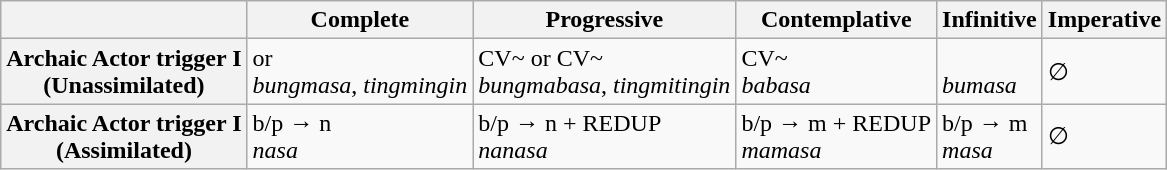<table class="wikitable">
<tr>
<th> </th>
<th>Complete</th>
<th>Progressive</th>
<th>Contemplative</th>
<th>Infinitive</th>
<th>Imperative</th>
</tr>
<tr>
<th>Archaic Actor trigger I<br>(Unassimilated)</th>
<td> or  <br><em>bungmasa</em>, <em>tingmingin</em></td>
<td>CV~ or CV~<br><em>bungmabasa</em>, <em>tingmitingin</em></td>
<td>CV~<br><em>babasa</em></td>
<td><br><em>bumasa</em></td>
<td>∅</td>
</tr>
<tr>
<th>Archaic Actor trigger I<br>(Assimilated)</th>
<td>b/p → n<br><em>nasa</em></td>
<td>b/p → n + REDUP<br><em>nanasa</em></td>
<td>b/p → m + REDUP<br><em>mamasa</em></td>
<td>b/p → m<br><em>masa</em></td>
<td>∅</td>
</tr>
</table>
